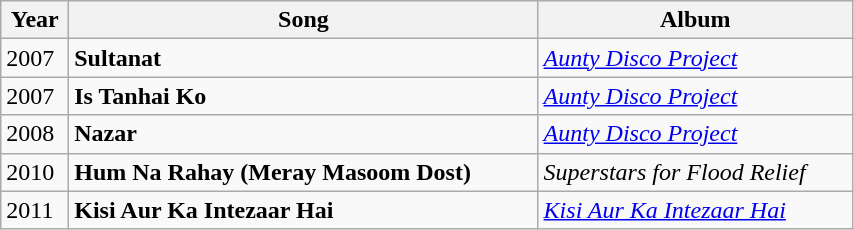<table class="wikitable sortable" width=45%>
<tr>
<th>Year</th>
<th>Song</th>
<th>Album</th>
</tr>
<tr>
<td>2007</td>
<td><strong>Sultanat</strong></td>
<td><em><a href='#'>Aunty Disco Project</a></em></td>
</tr>
<tr>
<td>2007</td>
<td><strong>Is Tanhai Ko</strong></td>
<td><em><a href='#'>Aunty Disco Project</a></em></td>
</tr>
<tr>
<td>2008</td>
<td><strong>Nazar</strong></td>
<td><em><a href='#'>Aunty Disco Project</a></em></td>
</tr>
<tr>
<td>2010</td>
<td><strong>Hum Na Rahay (Meray Masoom Dost)</strong></td>
<td><em>Superstars for Flood Relief</em></td>
</tr>
<tr>
<td>2011</td>
<td><strong>Kisi Aur Ka Intezaar Hai</strong></td>
<td><em><a href='#'>Kisi Aur Ka Intezaar Hai</a></em></td>
</tr>
</table>
